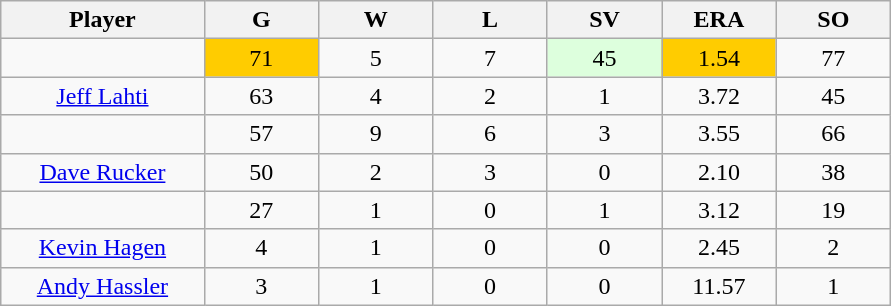<table class="wikitable sortable">
<tr>
<th bgcolor="#DDDDFF" width="16%">Player</th>
<th bgcolor="#DDDDFF" width="9%">G</th>
<th bgcolor="#DDDDFF" width="9%">W</th>
<th bgcolor="#DDDDFF" width="9%">L</th>
<th bgcolor="#DDDDFF" width="9%">SV</th>
<th bgcolor="#DDDDFF" width="9%">ERA</th>
<th bgcolor="#DDDDFF" width="9%">SO</th>
</tr>
<tr align="center">
<td></td>
<td style="background:#fc0;">71</td>
<td>5</td>
<td>7</td>
<td style="background:#DDFFDD;">45</td>
<td style="background:#fc0;">1.54</td>
<td>77</td>
</tr>
<tr align="center">
<td><a href='#'>Jeff Lahti</a></td>
<td>63</td>
<td>4</td>
<td>2</td>
<td>1</td>
<td>3.72</td>
<td>45</td>
</tr>
<tr align=center>
<td></td>
<td>57</td>
<td>9</td>
<td>6</td>
<td>3</td>
<td>3.55</td>
<td>66</td>
</tr>
<tr align="center">
<td><a href='#'>Dave Rucker</a></td>
<td>50</td>
<td>2</td>
<td>3</td>
<td>0</td>
<td>2.10</td>
<td>38</td>
</tr>
<tr align=center>
<td></td>
<td>27</td>
<td>1</td>
<td>0</td>
<td>1</td>
<td>3.12</td>
<td>19</td>
</tr>
<tr align="center">
<td><a href='#'>Kevin Hagen</a></td>
<td>4</td>
<td>1</td>
<td>0</td>
<td>0</td>
<td>2.45</td>
<td>2</td>
</tr>
<tr align=center>
<td><a href='#'>Andy Hassler</a></td>
<td>3</td>
<td>1</td>
<td>0</td>
<td>0</td>
<td>11.57</td>
<td>1</td>
</tr>
</table>
